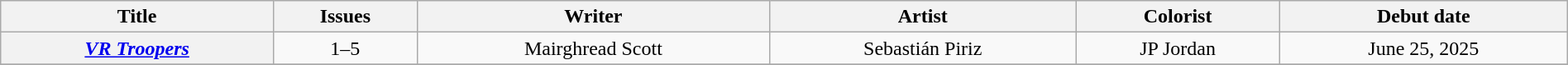<table class="wikitable" width="100%" style="text-align: center;">
<tr>
<th scope="col">Title</th>
<th scope="col">Issues</th>
<th scope="col">Writer</th>
<th scope="col">Artist</th>
<th scope="col">Colorist</th>
<th scope="col">Debut date<br></th>
</tr>
<tr>
<th scope="col"><em><a href='#'>VR Troopers</a></em></th>
<td>1–5</td>
<td>Mairghread Scott</td>
<td>Sebastián Piriz</td>
<td>JP Jordan</td>
<td>June 25, 2025</td>
</tr>
<tr>
</tr>
</table>
